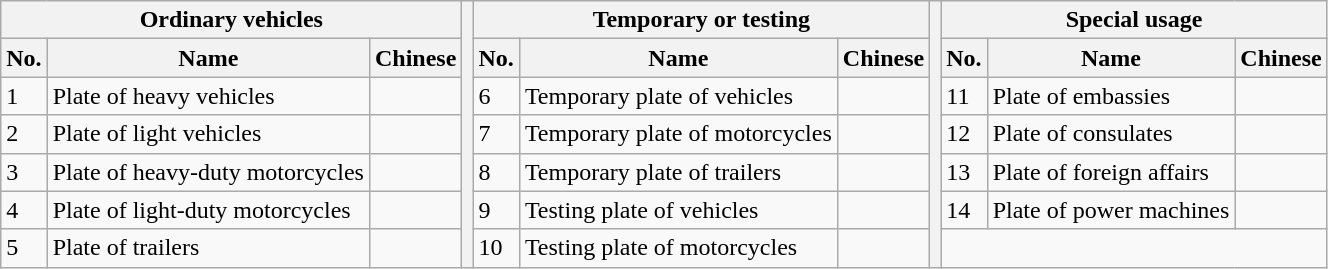<table class=wikitable>
<tr>
<th colspan=3>Ordinary vehicles</th>
<th rowspan=7></th>
<th colspan=3>Temporary or testing</th>
<th rowspan=7></th>
<th colspan=3>Special usage</th>
</tr>
<tr>
<th>No.</th>
<th>Name</th>
<th>Chinese</th>
<th>No.</th>
<th>Name</th>
<th>Chinese</th>
<th>No.</th>
<th>Name</th>
<th>Chinese</th>
</tr>
<tr>
<td>1</td>
<td>Plate of heavy vehicles</td>
<td></td>
<td>6</td>
<td>Temporary plate of vehicles</td>
<td></td>
<td>11</td>
<td>Plate of embassies</td>
<td></td>
</tr>
<tr>
<td>2</td>
<td>Plate of light vehicles</td>
<td></td>
<td>7</td>
<td>Temporary plate of motorcycles</td>
<td></td>
<td>12</td>
<td>Plate of consulates</td>
<td></td>
</tr>
<tr>
<td>3</td>
<td>Plate of heavy-duty motorcycles</td>
<td></td>
<td>8</td>
<td>Temporary plate of trailers</td>
<td></td>
<td>13</td>
<td>Plate of foreign affairs</td>
<td></td>
</tr>
<tr>
<td>4</td>
<td>Plate of light-duty motorcycles</td>
<td></td>
<td>9</td>
<td>Testing plate of vehicles</td>
<td></td>
<td>14</td>
<td>Plate of power machines</td>
<td></td>
</tr>
<tr>
<td>5</td>
<td>Plate of trailers</td>
<td></td>
<td>10</td>
<td>Testing plate of motorcycles</td>
<td></td>
</tr>
</table>
